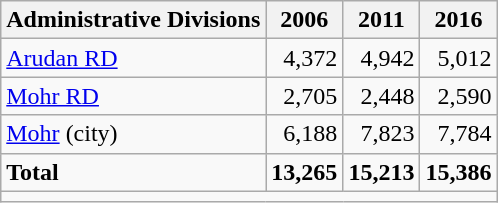<table class="wikitable">
<tr>
<th>Administrative Divisions</th>
<th>2006</th>
<th>2011</th>
<th>2016</th>
</tr>
<tr>
<td><a href='#'>Arudan RD</a></td>
<td style="text-align: right;">4,372</td>
<td style="text-align: right;">4,942</td>
<td style="text-align: right;">5,012</td>
</tr>
<tr>
<td><a href='#'>Mohr RD</a></td>
<td style="text-align: right;">2,705</td>
<td style="text-align: right;">2,448</td>
<td style="text-align: right;">2,590</td>
</tr>
<tr>
<td><a href='#'>Mohr</a> (city)</td>
<td style="text-align: right;">6,188</td>
<td style="text-align: right;">7,823</td>
<td style="text-align: right;">7,784</td>
</tr>
<tr>
<td><strong>Total</strong></td>
<td style="text-align: right;"><strong>13,265</strong></td>
<td style="text-align: right;"><strong>15,213</strong></td>
<td style="text-align: right;"><strong>15,386</strong></td>
</tr>
<tr>
<td colspan=4></td>
</tr>
</table>
